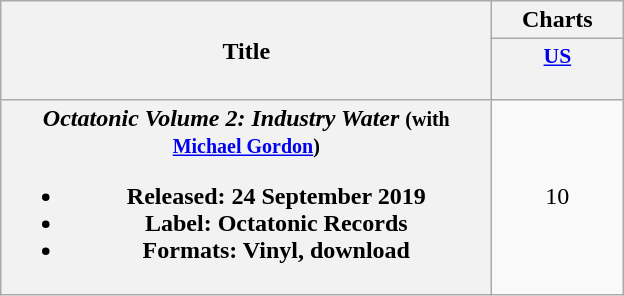<table class="wikitable plainrowheaders" style="text-align:center;">
<tr>
<th rowspan="2" style="width:20em;">Title</th>
<th colspan="1" style="width:5em;">Charts</th>
</tr>
<tr>
<th scope="col" style="width:3em;font-size:90%;"><a href='#'>US<br></a><br></th>
</tr>
<tr>
<th scope="row"><em>Octatonic Volume 2: Industry Water</em> <small>(with <a href='#'>Michael Gordon</a>)</small><br><ul><li>Released: 24 September 2019</li><li>Label: Octatonic Records</li><li>Formats: Vinyl, download</li></ul></th>
<td>10</td>
</tr>
</table>
